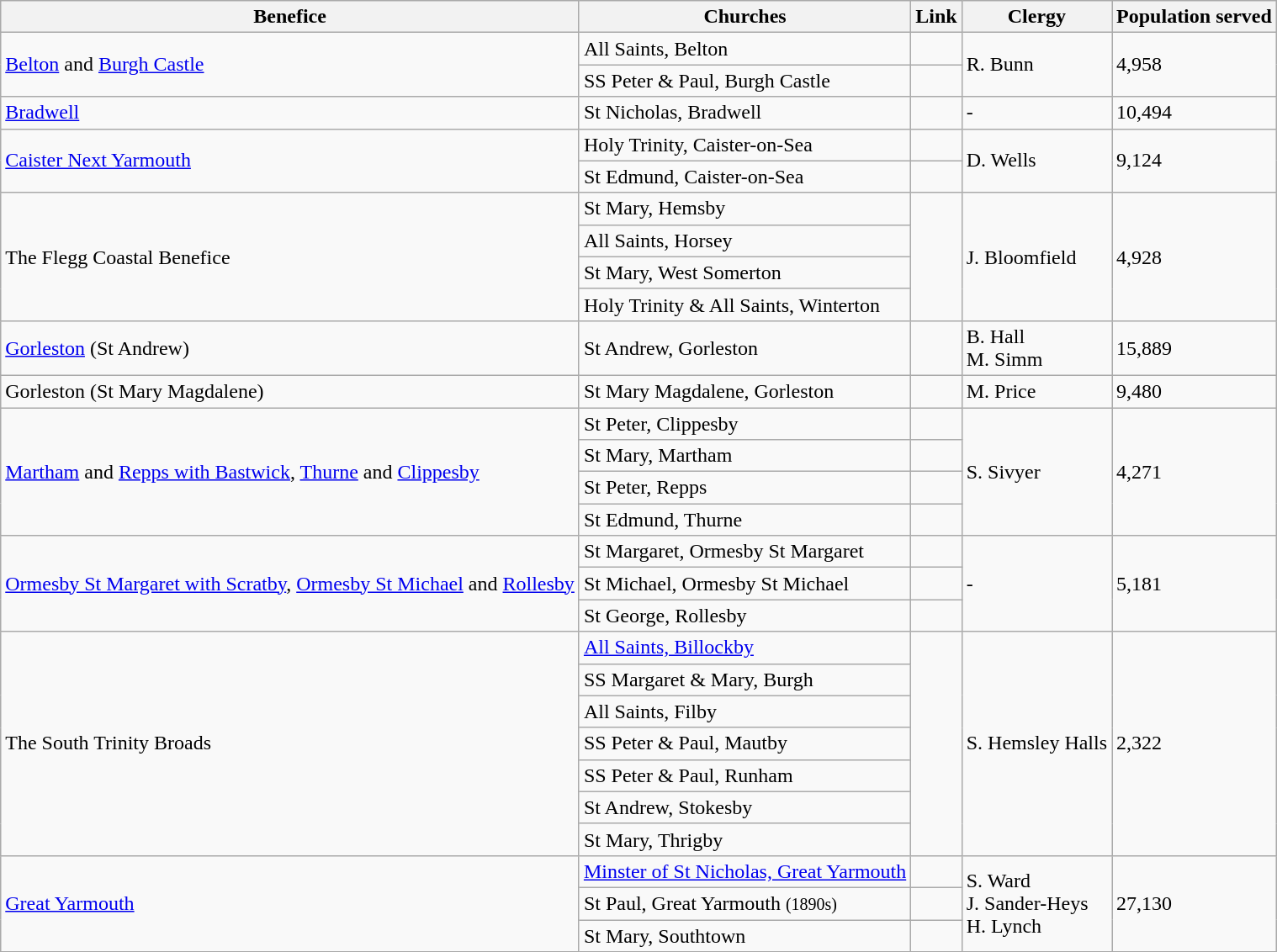<table class="wikitable">
<tr>
<th>Benefice</th>
<th>Churches</th>
<th>Link</th>
<th>Clergy</th>
<th>Population served</th>
</tr>
<tr>
<td rowspan="2"><a href='#'>Belton</a> and <a href='#'>Burgh Castle</a></td>
<td>All Saints, Belton</td>
<td></td>
<td rowspan="2">R. Bunn</td>
<td rowspan="2">4,958</td>
</tr>
<tr>
<td>SS Peter & Paul, Burgh Castle</td>
<td></td>
</tr>
<tr>
<td><a href='#'>Bradwell</a></td>
<td>St Nicholas, Bradwell</td>
<td></td>
<td>-</td>
<td>10,494</td>
</tr>
<tr>
<td rowspan="2"><a href='#'>Caister Next Yarmouth</a></td>
<td>Holy Trinity, Caister-on-Sea</td>
<td></td>
<td rowspan="2">D. Wells</td>
<td rowspan="2">9,124</td>
</tr>
<tr>
<td>St Edmund, Caister-on-Sea</td>
<td></td>
</tr>
<tr>
<td rowspan="4">The Flegg Coastal Benefice</td>
<td>St Mary, Hemsby</td>
<td rowspan="4"></td>
<td rowspan="4">J. Bloomfield</td>
<td rowspan="4">4,928</td>
</tr>
<tr>
<td>All Saints, Horsey</td>
</tr>
<tr>
<td>St Mary, West Somerton</td>
</tr>
<tr>
<td>Holy Trinity & All Saints, Winterton</td>
</tr>
<tr>
<td><a href='#'>Gorleston</a> (St Andrew)</td>
<td>St Andrew, Gorleston</td>
<td></td>
<td>B. Hall<br>M. Simm</td>
<td>15,889</td>
</tr>
<tr>
<td>Gorleston (St Mary Magdalene)</td>
<td>St Mary Magdalene, Gorleston</td>
<td></td>
<td>M. Price</td>
<td>9,480</td>
</tr>
<tr>
<td rowspan="4"><a href='#'>Martham</a> and <a href='#'>Repps with Bastwick</a>, <a href='#'>Thurne</a> and <a href='#'>Clippesby</a></td>
<td>St Peter, Clippesby</td>
<td></td>
<td rowspan="4">S. Sivyer</td>
<td rowspan="4">4,271</td>
</tr>
<tr>
<td>St Mary, Martham</td>
<td></td>
</tr>
<tr>
<td>St Peter, Repps</td>
<td></td>
</tr>
<tr>
<td>St Edmund, Thurne</td>
<td></td>
</tr>
<tr>
<td rowspan="3"><a href='#'>Ormesby St Margaret with Scratby</a>, <a href='#'>Ormesby St Michael</a> and <a href='#'>Rollesby</a></td>
<td>St Margaret, Ormesby St Margaret</td>
<td></td>
<td rowspan="3">-</td>
<td rowspan="3">5,181</td>
</tr>
<tr>
<td>St Michael, Ormesby St Michael</td>
<td></td>
</tr>
<tr>
<td>St George, Rollesby</td>
<td></td>
</tr>
<tr>
<td rowspan="7">The South Trinity Broads</td>
<td><a href='#'>All Saints, Billockby</a></td>
<td rowspan="7"></td>
<td rowspan="7">S. Hemsley Halls</td>
<td rowspan="7">2,322</td>
</tr>
<tr>
<td>SS Margaret & Mary, Burgh</td>
</tr>
<tr>
<td>All Saints, Filby</td>
</tr>
<tr>
<td>SS Peter & Paul, Mautby</td>
</tr>
<tr>
<td>SS Peter & Paul, Runham</td>
</tr>
<tr>
<td>St Andrew, Stokesby</td>
</tr>
<tr>
<td>St Mary, Thrigby</td>
</tr>
<tr>
<td rowspan="3"><a href='#'>Great Yarmouth</a></td>
<td><a href='#'>Minster of St Nicholas, Great Yarmouth</a></td>
<td></td>
<td rowspan="3">S. Ward<br>J. Sander-Heys<br>H. Lynch</td>
<td rowspan="3">27,130</td>
</tr>
<tr>
<td>St Paul, Great Yarmouth <small>(1890s)</small></td>
<td></td>
</tr>
<tr>
<td>St Mary, Southtown</td>
<td></td>
</tr>
</table>
